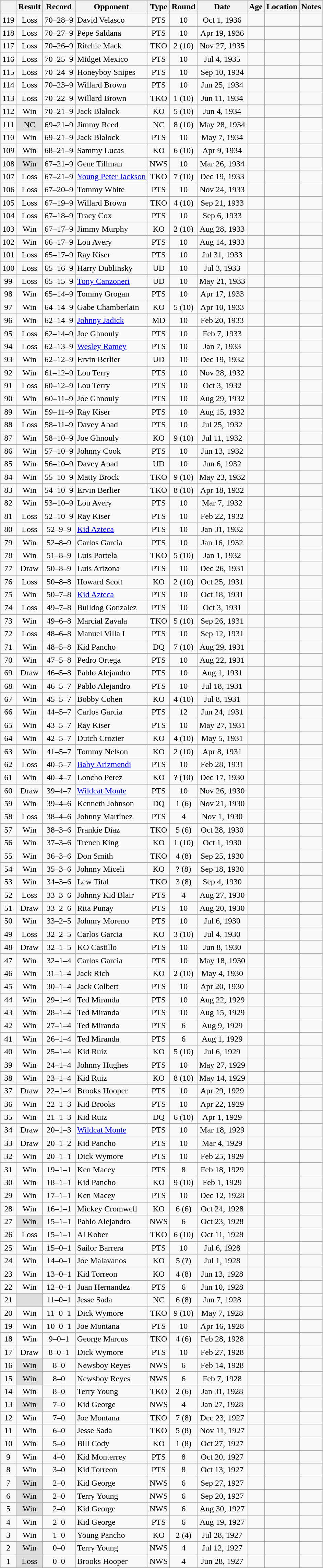<table class="wikitable mw-collapsible mw-collapsed" style="text-align:center">
<tr>
<th></th>
<th>Result</th>
<th>Record</th>
<th>Opponent</th>
<th>Type</th>
<th>Round</th>
<th>Date</th>
<th>Age</th>
<th>Location</th>
<th>Notes</th>
</tr>
<tr>
<td>119</td>
<td>Loss</td>
<td>70–28–9 </td>
<td align=left>David Velasco</td>
<td>PTS</td>
<td>10</td>
<td>Oct 1, 1936</td>
<td style="text-align:left;"></td>
<td style="text-align:left;"></td>
<td style="text-align:left;"></td>
</tr>
<tr>
<td>118</td>
<td>Loss</td>
<td>70–27–9 </td>
<td align=left>Pepe Saldana</td>
<td>PTS</td>
<td>10</td>
<td>Apr 19, 1936</td>
<td style="text-align:left;"></td>
<td style="text-align:left;"></td>
<td></td>
</tr>
<tr>
<td>117</td>
<td>Loss</td>
<td>70–26–9 </td>
<td align=left>Ritchie Mack</td>
<td>TKO</td>
<td>2 (10)</td>
<td>Nov 27, 1935</td>
<td style="text-align:left;"></td>
<td style="text-align:left;"></td>
<td></td>
</tr>
<tr>
<td>116</td>
<td>Loss</td>
<td>70–25–9 </td>
<td align=left>Midget Mexico</td>
<td>PTS</td>
<td>10</td>
<td>Jul 4, 1935</td>
<td style="text-align:left;"></td>
<td style="text-align:left;"></td>
<td></td>
</tr>
<tr>
<td>115</td>
<td>Loss</td>
<td>70–24–9 </td>
<td align=left>Honeyboy Snipes</td>
<td>PTS</td>
<td>10</td>
<td>Sep 10, 1934</td>
<td style="text-align:left;"></td>
<td style="text-align:left;"></td>
<td></td>
</tr>
<tr>
<td>114</td>
<td>Loss</td>
<td>70–23–9 </td>
<td align=left>Willard Brown</td>
<td>PTS</td>
<td>10</td>
<td>Jun 25, 1934</td>
<td style="text-align:left;"></td>
<td style="text-align:left;"></td>
<td></td>
</tr>
<tr>
<td>113</td>
<td>Loss</td>
<td>70–22–9 </td>
<td align=left>Willard Brown</td>
<td>TKO</td>
<td>1 (10)</td>
<td>Jun 11, 1934</td>
<td style="text-align:left;"></td>
<td style="text-align:left;"></td>
<td></td>
</tr>
<tr>
<td>112</td>
<td>Win</td>
<td>70–21–9 </td>
<td align=left>Jack Blalock</td>
<td>KO</td>
<td>5 (10)</td>
<td>Jun 4, 1934</td>
<td style="text-align:left;"></td>
<td style="text-align:left;"></td>
<td></td>
</tr>
<tr>
<td>111</td>
<td style="background:#DDD">NC</td>
<td>69–21–9 </td>
<td align=left>Jimmy Reed</td>
<td>NC</td>
<td>8 (10)</td>
<td>May 28, 1934</td>
<td style="text-align:left;"></td>
<td style="text-align:left;"></td>
<td></td>
</tr>
<tr>
<td>110</td>
<td>Win</td>
<td>69–21–9 </td>
<td align=left>Jack Blalock</td>
<td>PTS</td>
<td>10</td>
<td>May 7, 1934</td>
<td style="text-align:left;"></td>
<td style="text-align:left;"></td>
<td></td>
</tr>
<tr>
<td>109</td>
<td>Win</td>
<td>68–21–9 </td>
<td align=left>Sammy Lucas</td>
<td>KO</td>
<td>6 (10)</td>
<td>Apr 9, 1934</td>
<td style="text-align:left;"></td>
<td style="text-align:left;"></td>
<td></td>
</tr>
<tr>
<td>108</td>
<td style="background:#DDD">Win</td>
<td>67–21–9 </td>
<td align=left>Gene Tillman</td>
<td>NWS</td>
<td>10</td>
<td>Mar 26, 1934</td>
<td style="text-align:left;"></td>
<td style="text-align:left;"></td>
<td></td>
</tr>
<tr>
<td>107</td>
<td>Loss</td>
<td>67–21–9 </td>
<td align=left><a href='#'>Young Peter Jackson</a></td>
<td>TKO</td>
<td>7 (10)</td>
<td>Dec 19, 1933</td>
<td style="text-align:left;"></td>
<td style="text-align:left;"></td>
<td></td>
</tr>
<tr>
<td>106</td>
<td>Loss</td>
<td>67–20–9 </td>
<td align=left>Tommy White</td>
<td>PTS</td>
<td>10</td>
<td>Nov 24, 1933</td>
<td style="text-align:left;"></td>
<td style="text-align:left;"></td>
<td></td>
</tr>
<tr>
<td>105</td>
<td>Loss</td>
<td>67–19–9 </td>
<td align=left>Willard Brown</td>
<td>TKO</td>
<td>4 (10)</td>
<td>Sep 21, 1933</td>
<td style="text-align:left;"></td>
<td style="text-align:left;"></td>
<td></td>
</tr>
<tr>
<td>104</td>
<td>Loss</td>
<td>67–18–9 </td>
<td align=left>Tracy Cox</td>
<td>PTS</td>
<td>10</td>
<td>Sep 6, 1933</td>
<td style="text-align:left;"></td>
<td style="text-align:left;"></td>
<td></td>
</tr>
<tr>
<td>103</td>
<td>Win</td>
<td>67–17–9 </td>
<td align=left>Jimmy Murphy</td>
<td>KO</td>
<td>2 (10)</td>
<td>Aug 28, 1933</td>
<td style="text-align:left;"></td>
<td style="text-align:left;"></td>
<td></td>
</tr>
<tr>
<td>102</td>
<td>Win</td>
<td>66–17–9 </td>
<td align=left>Lou Avery</td>
<td>PTS</td>
<td>10</td>
<td>Aug 14, 1933</td>
<td style="text-align:left;"></td>
<td style="text-align:left;"></td>
<td></td>
</tr>
<tr>
<td>101</td>
<td>Loss</td>
<td>65–17–9 </td>
<td align=left>Ray Kiser</td>
<td>PTS</td>
<td>10</td>
<td>Jul 31, 1933</td>
<td style="text-align:left;"></td>
<td style="text-align:left;"></td>
<td></td>
</tr>
<tr>
<td>100</td>
<td>Loss</td>
<td>65–16–9 </td>
<td align=left>Harry Dublinsky</td>
<td>UD</td>
<td>10</td>
<td>Jul 3, 1933</td>
<td style="text-align:left;"></td>
<td style="text-align:left;"></td>
<td></td>
</tr>
<tr>
<td>99</td>
<td>Loss</td>
<td>65–15–9 </td>
<td align=left><a href='#'>Tony Canzoneri</a></td>
<td>UD</td>
<td>10</td>
<td>May 21, 1933</td>
<td style="text-align:left;"></td>
<td style="text-align:left;"></td>
<td style="text-align:left;"></td>
</tr>
<tr>
<td>98</td>
<td>Win</td>
<td>65–14–9 </td>
<td align=left>Tommy Grogan</td>
<td>PTS</td>
<td>10</td>
<td>Apr 17, 1933</td>
<td style="text-align:left;"></td>
<td style="text-align:left;"></td>
<td></td>
</tr>
<tr>
<td>97</td>
<td>Win</td>
<td>64–14–9 </td>
<td align=left>Gabe Chamberlain</td>
<td>KO</td>
<td>5 (10)</td>
<td>Apr 10, 1933</td>
<td style="text-align:left;"></td>
<td style="text-align:left;"></td>
<td></td>
</tr>
<tr>
<td>96</td>
<td>Win</td>
<td>62–14–9 </td>
<td align=left><a href='#'>Johnny Jadick</a></td>
<td>MD</td>
<td>10</td>
<td>Feb 20, 1933</td>
<td style="text-align:left;"></td>
<td style="text-align:left;"></td>
<td style="text-align:left;"></td>
</tr>
<tr>
<td>95</td>
<td>Loss</td>
<td>62–14–9 </td>
<td align=left>Joe Ghnouly</td>
<td>PTS</td>
<td>10</td>
<td>Feb 7, 1933</td>
<td style="text-align:left;"></td>
<td style="text-align:left;"></td>
<td></td>
</tr>
<tr>
<td>94</td>
<td>Loss</td>
<td>62–13–9 </td>
<td align=left><a href='#'>Wesley Ramey</a></td>
<td>PTS</td>
<td>10</td>
<td>Jan 7, 1933</td>
<td style="text-align:left;"></td>
<td style="text-align:left;"></td>
<td></td>
</tr>
<tr>
<td>93</td>
<td>Win</td>
<td>62–12–9 </td>
<td align=left>Ervin Berlier</td>
<td>UD</td>
<td>10</td>
<td>Dec 19, 1932</td>
<td style="text-align:left;"></td>
<td style="text-align:left;"></td>
<td style="text-align:left;"></td>
</tr>
<tr>
<td>92</td>
<td>Win</td>
<td>61–12–9 </td>
<td align=left>Lou Terry</td>
<td>PTS</td>
<td>10</td>
<td>Nov 28, 1932</td>
<td style="text-align:left;"></td>
<td style="text-align:left;"></td>
<td></td>
</tr>
<tr>
<td>91</td>
<td>Loss</td>
<td>60–12–9 </td>
<td align=left>Lou Terry</td>
<td>PTS</td>
<td>10</td>
<td>Oct 3, 1932</td>
<td style="text-align:left;"></td>
<td style="text-align:left;"></td>
<td></td>
</tr>
<tr>
<td>90</td>
<td>Win</td>
<td>60–11–9 </td>
<td align=left>Joe Ghnouly</td>
<td>PTS</td>
<td>10</td>
<td>Aug 29, 1932</td>
<td style="text-align:left;"></td>
<td style="text-align:left;"></td>
<td></td>
</tr>
<tr>
<td>89</td>
<td>Win</td>
<td>59–11–9 </td>
<td align=left>Ray Kiser</td>
<td>PTS</td>
<td>10</td>
<td>Aug 15, 1932</td>
<td style="text-align:left;"></td>
<td style="text-align:left;"></td>
<td></td>
</tr>
<tr>
<td>88</td>
<td>Loss</td>
<td>58–11–9 </td>
<td align=left>Davey Abad</td>
<td>PTS</td>
<td>10</td>
<td>Jul 25, 1932</td>
<td style="text-align:left;"></td>
<td style="text-align:left;"></td>
<td></td>
</tr>
<tr>
<td>87</td>
<td>Win</td>
<td>58–10–9 </td>
<td align=left>Joe Ghnouly</td>
<td>KO</td>
<td>9 (10)</td>
<td>Jul 11, 1932</td>
<td style="text-align:left;"></td>
<td style="text-align:left;"></td>
<td></td>
</tr>
<tr>
<td>86</td>
<td>Win</td>
<td>57–10–9 </td>
<td align=left>Johnny Cook</td>
<td>PTS</td>
<td>10</td>
<td>Jun 13, 1932</td>
<td style="text-align:left;"></td>
<td style="text-align:left;"></td>
<td></td>
</tr>
<tr>
<td>85</td>
<td>Win</td>
<td>56–10–9 </td>
<td align=left>Davey Abad</td>
<td>UD</td>
<td>10</td>
<td>Jun 6, 1932</td>
<td style="text-align:left;"></td>
<td style="text-align:left;"></td>
<td></td>
</tr>
<tr>
<td>84</td>
<td>Win</td>
<td>55–10–9 </td>
<td align=left>Matty Brock</td>
<td>TKO</td>
<td>9 (10)</td>
<td>May 23, 1932</td>
<td style="text-align:left;"></td>
<td style="text-align:left;"></td>
<td></td>
</tr>
<tr>
<td>83</td>
<td>Win</td>
<td>54–10–9 </td>
<td align=left>Ervin Berlier</td>
<td>TKO</td>
<td>8 (10)</td>
<td>Apr 18, 1932</td>
<td style="text-align:left;"></td>
<td style="text-align:left;"></td>
<td></td>
</tr>
<tr>
<td>82</td>
<td>Win</td>
<td>53–10–9 </td>
<td align=left>Lou Avery</td>
<td>PTS</td>
<td>10</td>
<td>Mar 7, 1932</td>
<td style="text-align:left;"></td>
<td style="text-align:left;"></td>
<td></td>
</tr>
<tr>
<td>81</td>
<td>Loss</td>
<td>52–10–9 </td>
<td align=left>Ray Kiser</td>
<td>PTS</td>
<td>10</td>
<td>Feb 22, 1932</td>
<td style="text-align:left;"></td>
<td style="text-align:left;"></td>
<td></td>
</tr>
<tr>
<td>80</td>
<td>Loss</td>
<td>52–9–9 </td>
<td align=left><a href='#'>Kid Azteca</a></td>
<td>PTS</td>
<td>10</td>
<td>Jan 31, 1932</td>
<td style="text-align:left;"></td>
<td style="text-align:left;"></td>
<td></td>
</tr>
<tr>
<td>79</td>
<td>Win</td>
<td>52–8–9 </td>
<td align=left>Carlos Garcia</td>
<td>PTS</td>
<td>10</td>
<td>Jan 16, 1932</td>
<td style="text-align:left;"></td>
<td style="text-align:left;"></td>
<td></td>
</tr>
<tr>
<td>78</td>
<td>Win</td>
<td>51–8–9 </td>
<td align=left>Luis Portela</td>
<td>TKO</td>
<td>5 (10)</td>
<td>Jan 1, 1932</td>
<td style="text-align:left;"></td>
<td style="text-align:left;"></td>
<td></td>
</tr>
<tr>
<td>77</td>
<td>Draw</td>
<td>50–8–9 </td>
<td align=left>Luis Arizona</td>
<td>PTS</td>
<td>10</td>
<td>Dec 26, 1931</td>
<td style="text-align:left;"></td>
<td style="text-align:left;"></td>
<td></td>
</tr>
<tr>
<td>76</td>
<td>Loss</td>
<td>50–8–8 </td>
<td align=left>Howard Scott</td>
<td>KO</td>
<td>2 (10)</td>
<td>Oct 25, 1931</td>
<td style="text-align:left;"></td>
<td style="text-align:left;"></td>
<td></td>
</tr>
<tr>
<td>75</td>
<td>Win</td>
<td>50–7–8 </td>
<td align=left><a href='#'>Kid Azteca</a></td>
<td>PTS</td>
<td>10</td>
<td>Oct 18, 1931</td>
<td style="text-align:left;"></td>
<td style="text-align:left;"></td>
<td></td>
</tr>
<tr>
<td>74</td>
<td>Loss</td>
<td>49–7–8 </td>
<td align=left>Bulldog Gonzalez</td>
<td>PTS</td>
<td>10</td>
<td>Oct 3, 1931</td>
<td style="text-align:left;"></td>
<td style="text-align:left;"></td>
<td></td>
</tr>
<tr>
<td>73</td>
<td>Win</td>
<td>49–6–8 </td>
<td align=left>Marcial Zavala</td>
<td>TKO</td>
<td>5 (10)</td>
<td>Sep 26, 1931</td>
<td style="text-align:left;"></td>
<td style="text-align:left;"></td>
<td></td>
</tr>
<tr>
<td>72</td>
<td>Loss</td>
<td>48–6–8 </td>
<td align=left>Manuel Villa I</td>
<td>PTS</td>
<td>10</td>
<td>Sep 12, 1931</td>
<td style="text-align:left;"></td>
<td style="text-align:left;"></td>
<td></td>
</tr>
<tr>
<td>71</td>
<td>Win</td>
<td>48–5–8 </td>
<td align=left>Kid Pancho</td>
<td>DQ</td>
<td>7 (10)</td>
<td>Aug 29, 1931</td>
<td style="text-align:left;"></td>
<td style="text-align:left;"></td>
<td></td>
</tr>
<tr>
<td>70</td>
<td>Win</td>
<td>47–5–8 </td>
<td align=left>Pedro Ortega</td>
<td>PTS</td>
<td>10</td>
<td>Aug 22, 1931</td>
<td style="text-align:left;"></td>
<td style="text-align:left;"></td>
<td></td>
</tr>
<tr>
<td>69</td>
<td>Draw</td>
<td>46–5–8 </td>
<td align=left>Pablo Alejandro</td>
<td>PTS</td>
<td>10</td>
<td>Aug 1, 1931</td>
<td style="text-align:left;"></td>
<td style="text-align:left;"></td>
<td></td>
</tr>
<tr>
<td>68</td>
<td>Win</td>
<td>46–5–7 </td>
<td align=left>Pablo Alejandro</td>
<td>PTS</td>
<td>10</td>
<td>Jul 18, 1931</td>
<td style="text-align:left;"></td>
<td style="text-align:left;"></td>
<td></td>
</tr>
<tr>
<td>67</td>
<td>Win</td>
<td>45–5–7 </td>
<td align=left>Bobby Cohen</td>
<td>KO</td>
<td>4 (10)</td>
<td>Jul 8, 1931</td>
<td style="text-align:left;"></td>
<td style="text-align:left;"></td>
<td></td>
</tr>
<tr>
<td>66</td>
<td>Win</td>
<td>44–5–7 </td>
<td align=left>Carlos Garcia</td>
<td>PTS</td>
<td>12</td>
<td>Jun 24, 1931</td>
<td style="text-align:left;"></td>
<td style="text-align:left;"></td>
<td></td>
</tr>
<tr>
<td>65</td>
<td>Win</td>
<td>43–5–7 </td>
<td align=left>Ray Kiser</td>
<td>PTS</td>
<td>10</td>
<td>May 27, 1931</td>
<td style="text-align:left;"></td>
<td style="text-align:left;"></td>
<td></td>
</tr>
<tr>
<td>64</td>
<td>Win</td>
<td>42–5–7 </td>
<td align=left>Dutch Crozier</td>
<td>KO</td>
<td>4 (10)</td>
<td>May 5, 1931</td>
<td style="text-align:left;"></td>
<td style="text-align:left;"></td>
<td></td>
</tr>
<tr>
<td>63</td>
<td>Win</td>
<td>41–5–7 </td>
<td align=left>Tommy Nelson</td>
<td>KO</td>
<td>2 (10)</td>
<td>Apr 8, 1931</td>
<td style="text-align:left;"></td>
<td style="text-align:left;"></td>
<td></td>
</tr>
<tr>
<td>62</td>
<td>Loss</td>
<td>40–5–7 </td>
<td align=left><a href='#'>Baby Arizmendi</a></td>
<td>PTS</td>
<td>10</td>
<td>Feb 28, 1931</td>
<td style="text-align:left;"></td>
<td style="text-align:left;"></td>
<td></td>
</tr>
<tr>
<td>61</td>
<td>Win</td>
<td>40–4–7 </td>
<td align=left>Loncho Perez</td>
<td>KO</td>
<td>? (10)</td>
<td>Dec 17, 1930</td>
<td style="text-align:left;"></td>
<td style="text-align:left;"></td>
<td></td>
</tr>
<tr>
<td>60</td>
<td>Draw</td>
<td>39–4–7 </td>
<td align=left><a href='#'>Wildcat Monte</a></td>
<td>PTS</td>
<td>10</td>
<td>Nov 26, 1930</td>
<td style="text-align:left;"></td>
<td style="text-align:left;"></td>
<td></td>
</tr>
<tr>
<td>59</td>
<td>Win</td>
<td>39–4–6 </td>
<td align=left>Kenneth Johnson</td>
<td>DQ</td>
<td>1 (6)</td>
<td>Nov 21, 1930</td>
<td style="text-align:left;"></td>
<td style="text-align:left;"></td>
<td style="text-align:left;"></td>
</tr>
<tr>
<td>58</td>
<td>Loss</td>
<td>38–4–6 </td>
<td align=left>Johnny Martinez</td>
<td>PTS</td>
<td>4</td>
<td>Nov 1, 1930</td>
<td style="text-align:left;"></td>
<td style="text-align:left;"></td>
<td></td>
</tr>
<tr>
<td>57</td>
<td>Win</td>
<td>38–3–6 </td>
<td align=left>Frankie Diaz</td>
<td>TKO</td>
<td>5 (6)</td>
<td>Oct 28, 1930</td>
<td style="text-align:left;"></td>
<td style="text-align:left;"></td>
<td></td>
</tr>
<tr>
<td>56</td>
<td>Win</td>
<td>37–3–6 </td>
<td align=left>Trench King</td>
<td>KO</td>
<td>1 (10)</td>
<td>Oct 1, 1930</td>
<td style="text-align:left;"></td>
<td style="text-align:left;"></td>
<td></td>
</tr>
<tr>
<td>55</td>
<td>Win</td>
<td>36–3–6 </td>
<td align=left>Don Smith</td>
<td>TKO</td>
<td>4 (8)</td>
<td>Sep 25, 1930</td>
<td style="text-align:left;"></td>
<td style="text-align:left;"></td>
<td></td>
</tr>
<tr>
<td>54</td>
<td>Win</td>
<td>35–3–6 </td>
<td align=left>Johnny Miceli</td>
<td>KO</td>
<td>? (8)</td>
<td>Sep 18, 1930</td>
<td style="text-align:left;"></td>
<td style="text-align:left;"></td>
<td></td>
</tr>
<tr>
<td>53</td>
<td>Win</td>
<td>34–3–6 </td>
<td align=left>Lew Tital</td>
<td>TKO</td>
<td>3 (8)</td>
<td>Sep 4, 1930</td>
<td style="text-align:left;"></td>
<td style="text-align:left;"></td>
<td></td>
</tr>
<tr>
<td>52</td>
<td>Loss</td>
<td>33–3–6 </td>
<td align=left>Johnny Kid Blair</td>
<td>PTS</td>
<td>4</td>
<td>Aug 27, 1930</td>
<td style="text-align:left;"></td>
<td style="text-align:left;"></td>
<td></td>
</tr>
<tr>
<td>51</td>
<td>Draw</td>
<td>33–2–6 </td>
<td align=left>Rita Punay</td>
<td>PTS</td>
<td>10</td>
<td>Aug 20, 1930</td>
<td style="text-align:left;"></td>
<td style="text-align:left;"></td>
<td></td>
</tr>
<tr>
<td>50</td>
<td>Win</td>
<td>33–2–5 </td>
<td align=left>Johnny Moreno</td>
<td>PTS</td>
<td>10</td>
<td>Jul 6, 1930</td>
<td style="text-align:left;"></td>
<td style="text-align:left;"></td>
<td></td>
</tr>
<tr>
<td>49</td>
<td>Loss</td>
<td>32–2–5 </td>
<td align=left>Carlos Garcia</td>
<td>KO</td>
<td>3 (10)</td>
<td>Jul 4, 1930</td>
<td style="text-align:left;"></td>
<td style="text-align:left;"></td>
<td></td>
</tr>
<tr>
<td>48</td>
<td>Draw</td>
<td>32–1–5 </td>
<td align=left>KO Castillo</td>
<td>PTS</td>
<td>10</td>
<td>Jun 8, 1930</td>
<td style="text-align:left;"></td>
<td style="text-align:left;"></td>
<td></td>
</tr>
<tr>
<td>47</td>
<td>Win</td>
<td>32–1–4 </td>
<td align=left>Carlos Garcia</td>
<td>PTS</td>
<td>10</td>
<td>May 18, 1930</td>
<td style="text-align:left;"></td>
<td style="text-align:left;"></td>
<td></td>
</tr>
<tr>
<td>46</td>
<td>Win</td>
<td>31–1–4 </td>
<td align=left>Jack Rich</td>
<td>KO</td>
<td>2 (10)</td>
<td>May 4, 1930</td>
<td style="text-align:left;"></td>
<td style="text-align:left;"></td>
<td></td>
</tr>
<tr>
<td>45</td>
<td>Win</td>
<td>30–1–4 </td>
<td align=left>Jack Colbert</td>
<td>PTS</td>
<td>10</td>
<td>Apr 20, 1930</td>
<td style="text-align:left;"></td>
<td style="text-align:left;"></td>
<td></td>
</tr>
<tr>
<td>44</td>
<td>Win</td>
<td>29–1–4 </td>
<td align=left>Ted Miranda</td>
<td>PTS</td>
<td>10</td>
<td>Aug 22, 1929</td>
<td style="text-align:left;"></td>
<td style="text-align:left;"></td>
<td></td>
</tr>
<tr>
<td>43</td>
<td>Win</td>
<td>28–1–4 </td>
<td align=left>Ted Miranda</td>
<td>PTS</td>
<td>10</td>
<td>Aug 15, 1929</td>
<td style="text-align:left;"></td>
<td style="text-align:left;"></td>
<td></td>
</tr>
<tr>
<td>42</td>
<td>Win</td>
<td>27–1–4 </td>
<td align=left>Ted Miranda</td>
<td>PTS</td>
<td>6</td>
<td>Aug 9, 1929</td>
<td style="text-align:left;"></td>
<td style="text-align:left;"></td>
<td></td>
</tr>
<tr>
<td>41</td>
<td>Win</td>
<td>26–1–4 </td>
<td align=left>Ted Miranda</td>
<td>PTS</td>
<td>6</td>
<td>Aug 1, 1929</td>
<td style="text-align:left;"></td>
<td style="text-align:left;"></td>
<td></td>
</tr>
<tr>
<td>40</td>
<td>Win</td>
<td>25–1–4 </td>
<td align=left>Kid Ruiz</td>
<td>KO</td>
<td>5 (10)</td>
<td>Jul 6, 1929</td>
<td style="text-align:left;"></td>
<td style="text-align:left;"></td>
<td></td>
</tr>
<tr>
<td>39</td>
<td>Win</td>
<td>24–1–4 </td>
<td align=left>Johnny Hughes</td>
<td>PTS</td>
<td>10</td>
<td>May 27, 1929</td>
<td style="text-align:left;"></td>
<td style="text-align:left;"></td>
<td></td>
</tr>
<tr>
<td>38</td>
<td>Win</td>
<td>23–1–4 </td>
<td align=left>Kid Ruiz</td>
<td>KO</td>
<td>8 (10)</td>
<td>May 14, 1929</td>
<td style="text-align:left;"></td>
<td style="text-align:left;"></td>
<td></td>
</tr>
<tr>
<td>37</td>
<td>Draw</td>
<td>22–1–4 </td>
<td align=left>Brooks Hooper</td>
<td>PTS</td>
<td>10</td>
<td>Apr 29, 1929</td>
<td style="text-align:left;"></td>
<td style="text-align:left;"></td>
<td></td>
</tr>
<tr>
<td>36</td>
<td>Win</td>
<td>22–1–3 </td>
<td align=left>Kid Brooks</td>
<td>PTS</td>
<td>10</td>
<td>Apr 22, 1929</td>
<td style="text-align:left;"></td>
<td style="text-align:left;"></td>
<td></td>
</tr>
<tr>
<td>35</td>
<td>Win</td>
<td>21–1–3 </td>
<td align=left>Kid Ruiz</td>
<td>DQ</td>
<td>6 (10)</td>
<td>Apr 1, 1929</td>
<td style="text-align:left;"></td>
<td style="text-align:left;"></td>
<td style="text-align:left;"></td>
</tr>
<tr>
<td>34</td>
<td>Draw</td>
<td>20–1–3 </td>
<td align=left><a href='#'>Wildcat Monte</a></td>
<td>PTS</td>
<td>10</td>
<td>Mar 18, 1929</td>
<td style="text-align:left;"></td>
<td style="text-align:left;"></td>
<td style="text-align:left;"></td>
</tr>
<tr>
<td>33</td>
<td>Draw</td>
<td>20–1–2 </td>
<td align=left>Kid Pancho</td>
<td>PTS</td>
<td>10</td>
<td>Mar 4, 1929</td>
<td style="text-align:left;"></td>
<td style="text-align:left;"></td>
<td></td>
</tr>
<tr>
<td>32</td>
<td>Win</td>
<td>20–1–1 </td>
<td align=left>Dick Wymore</td>
<td>PTS</td>
<td>10</td>
<td>Feb 25, 1929</td>
<td style="text-align:left;"></td>
<td style="text-align:left;"></td>
<td></td>
</tr>
<tr>
<td>31</td>
<td>Win</td>
<td>19–1–1 </td>
<td align=left>Ken Macey</td>
<td>PTS</td>
<td>8</td>
<td>Feb 18, 1929</td>
<td style="text-align:left;"></td>
<td style="text-align:left;"></td>
<td></td>
</tr>
<tr>
<td>30</td>
<td>Win</td>
<td>18–1–1 </td>
<td align=left>Kid Pancho</td>
<td>KO</td>
<td>9 (10)</td>
<td>Feb 1, 1929</td>
<td style="text-align:left;"></td>
<td style="text-align:left;"></td>
<td style="text-align:left;"></td>
</tr>
<tr>
<td>29</td>
<td>Win</td>
<td>17–1–1 </td>
<td align=left>Ken Macey</td>
<td>PTS</td>
<td>10</td>
<td>Dec 12, 1928</td>
<td style="text-align:left;"></td>
<td style="text-align:left;"></td>
<td style="text-align:left;"></td>
</tr>
<tr>
<td>28</td>
<td>Win</td>
<td>16–1–1 </td>
<td align=left>Mickey Cromwell</td>
<td>KO</td>
<td>6 (6)</td>
<td>Oct 24, 1928</td>
<td style="text-align:left;"></td>
<td style="text-align:left;"></td>
<td></td>
</tr>
<tr>
<td>27</td>
<td style="background:#DDD">Win</td>
<td>15–1–1 </td>
<td align=left>Pablo Alejandro</td>
<td>NWS</td>
<td>6</td>
<td>Oct 23, 1928</td>
<td style="text-align:left;"></td>
<td style="text-align:left;"></td>
<td></td>
</tr>
<tr>
<td>26</td>
<td>Loss</td>
<td>15–1–1 </td>
<td align=left>Al Kober</td>
<td>TKO</td>
<td>6 (10)</td>
<td>Oct 11, 1928</td>
<td style="text-align:left;"></td>
<td style="text-align:left;"></td>
<td></td>
</tr>
<tr>
<td>25</td>
<td>Win</td>
<td>15–0–1 </td>
<td align=left>Sailor Barrera</td>
<td>PTS</td>
<td>10</td>
<td>Jul 6, 1928</td>
<td style="text-align:left;"></td>
<td style="text-align:left;"></td>
<td></td>
</tr>
<tr>
<td>24</td>
<td>Win</td>
<td>14–0–1 </td>
<td align=left>Joe Malavanos</td>
<td>KO</td>
<td>5 (?)</td>
<td>Jul 1, 1928</td>
<td style="text-align:left;"></td>
<td style="text-align:left;"></td>
<td style="text-align:left;"></td>
</tr>
<tr>
<td>23</td>
<td>Win</td>
<td>13–0–1 </td>
<td align=left>Kid Torreon</td>
<td>KO</td>
<td>4 (8)</td>
<td>Jun 13, 1928</td>
<td style="text-align:left;"></td>
<td style="text-align:left;"></td>
<td></td>
</tr>
<tr>
<td>22</td>
<td>Win</td>
<td>12–0–1 </td>
<td align=left>Juan Hernandez</td>
<td>PTS</td>
<td>6</td>
<td>Jun 10, 1928</td>
<td style="text-align:left;"></td>
<td style="text-align:left;"></td>
<td style="text-align:left;"></td>
</tr>
<tr>
<td>21</td>
<td style="background:#DDD"></td>
<td>11–0–1 </td>
<td align=left>Jesse Sada</td>
<td>NC</td>
<td>6 (8)</td>
<td>Jun 7, 1928</td>
<td style="text-align:left;"></td>
<td style="text-align:left;"></td>
<td style="text-align:left;"></td>
</tr>
<tr>
<td>20</td>
<td>Win</td>
<td>11–0–1 </td>
<td align=left>Dick Wymore</td>
<td>TKO</td>
<td>9 (10)</td>
<td>May 7, 1928</td>
<td style="text-align:left;"></td>
<td style="text-align:left;"></td>
<td></td>
</tr>
<tr>
<td>19</td>
<td>Win</td>
<td>10–0–1 </td>
<td align=left>Joe Montana</td>
<td>PTS</td>
<td>10</td>
<td>Apr 16, 1928</td>
<td style="text-align:left;"></td>
<td style="text-align:left;"></td>
<td></td>
</tr>
<tr>
<td>18</td>
<td>Win</td>
<td>9–0–1 </td>
<td align=left>George Marcus</td>
<td>TKO</td>
<td>4 (6)</td>
<td>Feb 28, 1928</td>
<td style="text-align:left;"></td>
<td style="text-align:left;"></td>
<td></td>
</tr>
<tr>
<td>17</td>
<td>Draw</td>
<td>8–0–1 </td>
<td align=left>Dick Wymore</td>
<td>PTS</td>
<td>10</td>
<td>Feb 27, 1928</td>
<td style="text-align:left;"></td>
<td style="text-align:left;"></td>
<td></td>
</tr>
<tr>
<td>16</td>
<td style="background:#DDD">Win</td>
<td>8–0 </td>
<td align=left>Newsboy Reyes</td>
<td>NWS</td>
<td>6</td>
<td>Feb 14, 1928</td>
<td style="text-align:left;"></td>
<td style="text-align:left;"></td>
<td></td>
</tr>
<tr>
<td>15</td>
<td style="background:#DDD">Win</td>
<td>8–0 </td>
<td align=left>Newsboy Reyes</td>
<td>NWS</td>
<td>6</td>
<td>Feb 7, 1928</td>
<td style="text-align:left;"></td>
<td style="text-align:left;"></td>
<td></td>
</tr>
<tr>
<td>14</td>
<td>Win</td>
<td>8–0 </td>
<td align=left>Terry Young</td>
<td>TKO</td>
<td>2 (6)</td>
<td>Jan 31, 1928</td>
<td style="text-align:left;"></td>
<td style="text-align:left;"></td>
<td></td>
</tr>
<tr>
<td>13</td>
<td style="background:#DDD">Win</td>
<td>7–0 </td>
<td align=left>Kid George</td>
<td>NWS</td>
<td>4</td>
<td>Jan 27, 1928</td>
<td style="text-align:left;"></td>
<td style="text-align:left;"></td>
<td></td>
</tr>
<tr>
<td>12</td>
<td>Win</td>
<td>7–0 </td>
<td align=left>Joe Montana</td>
<td>TKO</td>
<td>7 (8)</td>
<td>Dec 23, 1927</td>
<td style="text-align:left;"></td>
<td style="text-align:left;"></td>
<td></td>
</tr>
<tr>
<td>11</td>
<td>Win</td>
<td>6–0 </td>
<td align=left>Jesse Sada</td>
<td>TKO</td>
<td>5 (8)</td>
<td>Nov 11, 1927</td>
<td style="text-align:left;"></td>
<td style="text-align:left;"></td>
<td></td>
</tr>
<tr>
<td>10</td>
<td>Win</td>
<td>5–0 </td>
<td align=left>Bill Cody</td>
<td>KO</td>
<td>1 (8)</td>
<td>Oct 27, 1927</td>
<td style="text-align:left;"></td>
<td style="text-align:left;"></td>
<td></td>
</tr>
<tr>
<td>9</td>
<td>Win</td>
<td>4–0 </td>
<td align=left>Kid Monterrey</td>
<td>PTS</td>
<td>8</td>
<td>Oct 20, 1927</td>
<td style="text-align:left;"></td>
<td style="text-align:left;"></td>
<td></td>
</tr>
<tr>
<td>8</td>
<td>Win</td>
<td>3–0 </td>
<td align=left>Kid Torreon</td>
<td>PTS</td>
<td>8</td>
<td>Oct 13, 1927</td>
<td style="text-align:left;"></td>
<td style="text-align:left;"></td>
<td></td>
</tr>
<tr>
<td>7</td>
<td style="background:#DDD">Win</td>
<td>2–0 </td>
<td align=left>Kid George</td>
<td>NWS</td>
<td>6</td>
<td>Sep 27, 1927</td>
<td style="text-align:left;"></td>
<td style="text-align:left;"></td>
<td></td>
</tr>
<tr>
<td>6</td>
<td style="background:#DDD">Win</td>
<td>2–0 </td>
<td align=left>Terry Young</td>
<td>NWS</td>
<td>6</td>
<td>Sep 20, 1927</td>
<td style="text-align:left;"></td>
<td style="text-align:left;"></td>
<td></td>
</tr>
<tr>
<td>5</td>
<td style="background:#DDD">Win</td>
<td>2–0 </td>
<td align=left>Kid George</td>
<td>NWS</td>
<td>6</td>
<td>Aug 30, 1927</td>
<td style="text-align:left;"></td>
<td style="text-align:left;"></td>
<td></td>
</tr>
<tr>
<td>4</td>
<td>Win</td>
<td>2–0 </td>
<td align=left>Kid George</td>
<td>PTS</td>
<td>6</td>
<td>Aug 19, 1927</td>
<td style="text-align:left;"></td>
<td style="text-align:left;"></td>
<td></td>
</tr>
<tr>
<td>3</td>
<td>Win</td>
<td>1–0 </td>
<td align=left>Young Pancho</td>
<td>KO</td>
<td>2 (4)</td>
<td>Jul 28, 1927</td>
<td style="text-align:left;"></td>
<td style="text-align:left;"></td>
<td></td>
</tr>
<tr>
<td>2</td>
<td style="background:#DDD">Win</td>
<td>0–0 </td>
<td align=left>Terry Young</td>
<td>NWS</td>
<td>4</td>
<td>Jul 12, 1927</td>
<td style="text-align:left;"></td>
<td style="text-align:left;"></td>
<td></td>
</tr>
<tr>
<td>1</td>
<td style="background:#DDD">Loss</td>
<td>0–0 </td>
<td align=left>Brooks Hooper</td>
<td>NWS</td>
<td>4</td>
<td>Jun 28, 1927</td>
<td style="text-align:left;"></td>
<td style="text-align:left;"></td>
<td></td>
</tr>
<tr>
</tr>
</table>
